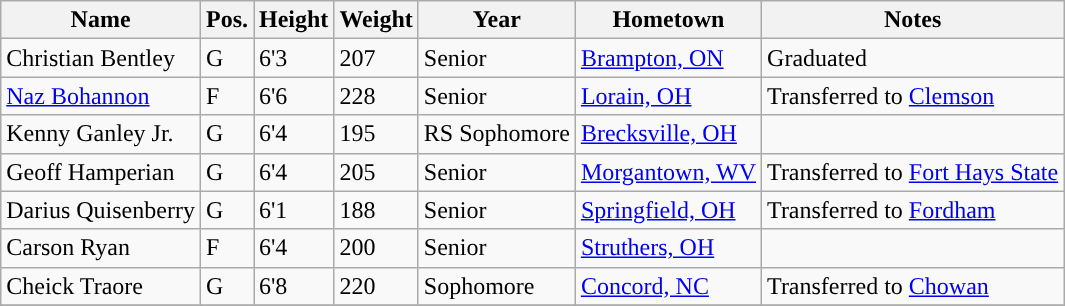<table class="wikitable sortable" border="1">
<tr align=center>
<th>Name</th>
<th>Pos.</th>
<th>Height</th>
<th>Weight</th>
<th>Year</th>
<th>Hometown</th>
<th>Notes</th>
</tr>
<tr>
<td>Christian Bentley</td>
<td>G</td>
<td>6'3</td>
<td>207</td>
<td>Senior</td>
<td><a href='#'>Brampton, ON</a></td>
<td>Graduated</td>
</tr>
<tr>
<td><a href='#'>Naz Bohannon</a></td>
<td>F</td>
<td>6'6</td>
<td>228</td>
<td>Senior</td>
<td><a href='#'>Lorain, OH</a></td>
<td>Transferred to <a href='#'>Clemson</a></td>
</tr>
<tr>
<td>Kenny Ganley Jr.</td>
<td>G</td>
<td>6'4</td>
<td>195</td>
<td>RS Sophomore</td>
<td><a href='#'>Brecksville, OH</a></td>
<td></td>
</tr>
<tr>
<td>Geoff Hamperian</td>
<td>G</td>
<td>6'4</td>
<td>205</td>
<td>Senior</td>
<td><a href='#'>Morgantown, WV</a></td>
<td>Transferred to <a href='#'>Fort Hays State</a></td>
</tr>
<tr>
<td>Darius Quisenberry</td>
<td>G</td>
<td>6'1</td>
<td>188</td>
<td>Senior</td>
<td><a href='#'>Springfield, OH</a></td>
<td>Transferred to <a href='#'>Fordham</a></td>
</tr>
<tr>
<td>Carson Ryan</td>
<td>F</td>
<td>6'4</td>
<td>200</td>
<td>Senior</td>
<td><a href='#'>Struthers, OH</a></td>
<td></td>
</tr>
<tr>
<td>Cheick Traore</td>
<td>G</td>
<td>6'8</td>
<td>220</td>
<td>Sophomore</td>
<td><a href='#'>Concord, NC</a></td>
<td>Transferred to <a href='#'>Chowan</a></td>
</tr>
<tr>
</tr>
</table>
